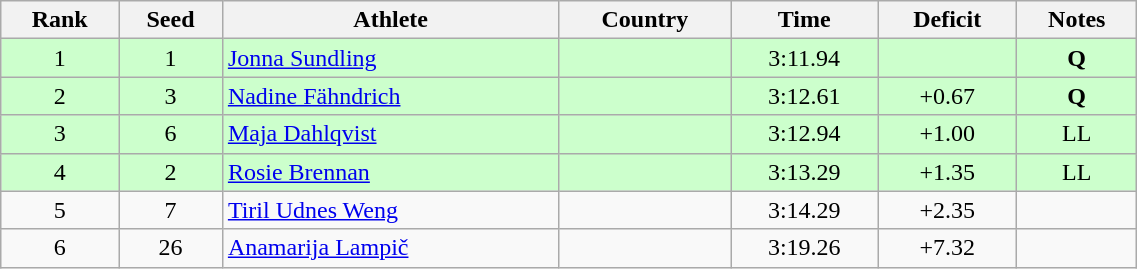<table class="wikitable sortable" style="text-align:center" width=60%>
<tr>
<th>Rank</th>
<th>Seed</th>
<th>Athlete</th>
<th>Country</th>
<th>Time</th>
<th>Deficit</th>
<th>Notes</th>
</tr>
<tr bgcolor=#ccffcc>
<td>1</td>
<td>1</td>
<td align=left><a href='#'>Jonna Sundling</a></td>
<td align=left></td>
<td>3:11.94</td>
<td></td>
<td><strong>Q</strong></td>
</tr>
<tr bgcolor=#ccffcc>
<td>2</td>
<td>3</td>
<td align=left><a href='#'>Nadine Fähndrich</a></td>
<td align=left></td>
<td>3:12.61</td>
<td>+0.67</td>
<td><strong>Q</strong></td>
</tr>
<tr bgcolor=#ccffcc>
<td>3</td>
<td>6</td>
<td align=left><a href='#'>Maja Dahlqvist</a></td>
<td align=left></td>
<td>3:12.94</td>
<td>+1.00</td>
<td>LL</td>
</tr>
<tr bgcolor=#ccffcc>
<td>4</td>
<td>2</td>
<td align=left><a href='#'>Rosie Brennan</a></td>
<td align=left></td>
<td>3:13.29</td>
<td>+1.35</td>
<td>LL</td>
</tr>
<tr>
<td>5</td>
<td>7</td>
<td align=left><a href='#'>Tiril Udnes Weng</a></td>
<td align=left></td>
<td>3:14.29</td>
<td>+2.35</td>
<td></td>
</tr>
<tr>
<td>6</td>
<td>26</td>
<td align=left><a href='#'>Anamarija Lampič</a></td>
<td align=left></td>
<td>3:19.26</td>
<td>+7.32</td>
<td></td>
</tr>
</table>
